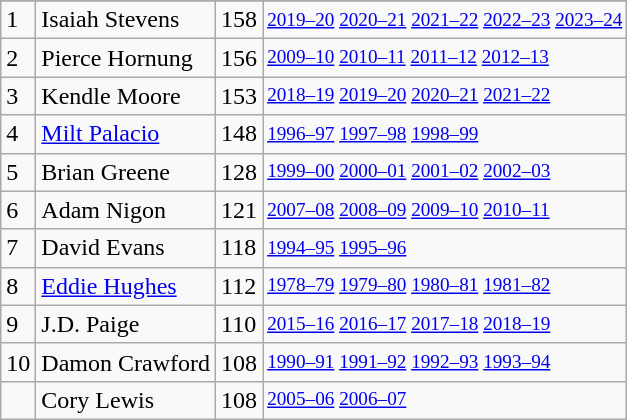<table class="wikitable">
<tr>
</tr>
<tr>
<td>1</td>
<td>Isaiah Stevens</td>
<td>158</td>
<td style="font-size:80%;"><a href='#'>2019–20</a> <a href='#'>2020–21</a> <a href='#'>2021–22</a> <a href='#'>2022–23</a> <a href='#'>2023–24</a></td>
</tr>
<tr>
<td>2</td>
<td>Pierce Hornung</td>
<td>156</td>
<td style="font-size:80%;"><a href='#'>2009–10</a> <a href='#'>2010–11</a> <a href='#'>2011–12</a> <a href='#'>2012–13</a></td>
</tr>
<tr>
<td>3</td>
<td>Kendle Moore</td>
<td>153</td>
<td style="font-size:80%;"><a href='#'>2018–19</a> <a href='#'>2019–20</a> <a href='#'>2020–21</a> <a href='#'>2021–22</a></td>
</tr>
<tr>
<td>4</td>
<td><a href='#'>Milt Palacio</a></td>
<td>148</td>
<td style="font-size:80%;"><a href='#'>1996–97</a> <a href='#'>1997–98</a> <a href='#'>1998–99</a></td>
</tr>
<tr>
<td>5</td>
<td>Brian Greene</td>
<td>128</td>
<td style="font-size:80%;"><a href='#'>1999–00</a> <a href='#'>2000–01</a> <a href='#'>2001–02</a> <a href='#'>2002–03</a></td>
</tr>
<tr>
<td>6</td>
<td>Adam Nigon</td>
<td>121</td>
<td style="font-size:80%;"><a href='#'>2007–08</a> <a href='#'>2008–09</a> <a href='#'>2009–10</a> <a href='#'>2010–11</a></td>
</tr>
<tr>
<td>7</td>
<td>David Evans</td>
<td>118</td>
<td style="font-size:80%;"><a href='#'>1994–95</a> <a href='#'>1995–96</a></td>
</tr>
<tr>
<td>8</td>
<td><a href='#'>Eddie Hughes</a></td>
<td>112</td>
<td style="font-size:80%;"><a href='#'>1978–79</a> <a href='#'>1979–80</a> <a href='#'>1980–81</a> <a href='#'>1981–82</a></td>
</tr>
<tr>
<td>9</td>
<td>J.D. Paige</td>
<td>110</td>
<td style="font-size:80%;"><a href='#'>2015–16</a> <a href='#'>2016–17</a> <a href='#'>2017–18</a> <a href='#'>2018–19</a></td>
</tr>
<tr>
<td>10</td>
<td>Damon Crawford</td>
<td>108</td>
<td style="font-size:80%;"><a href='#'>1990–91</a> <a href='#'>1991–92</a> <a href='#'>1992–93</a> <a href='#'>1993–94</a></td>
</tr>
<tr>
<td></td>
<td>Cory Lewis</td>
<td>108</td>
<td style="font-size:80%;"><a href='#'>2005–06</a> <a href='#'>2006–07</a></td>
</tr>
</table>
